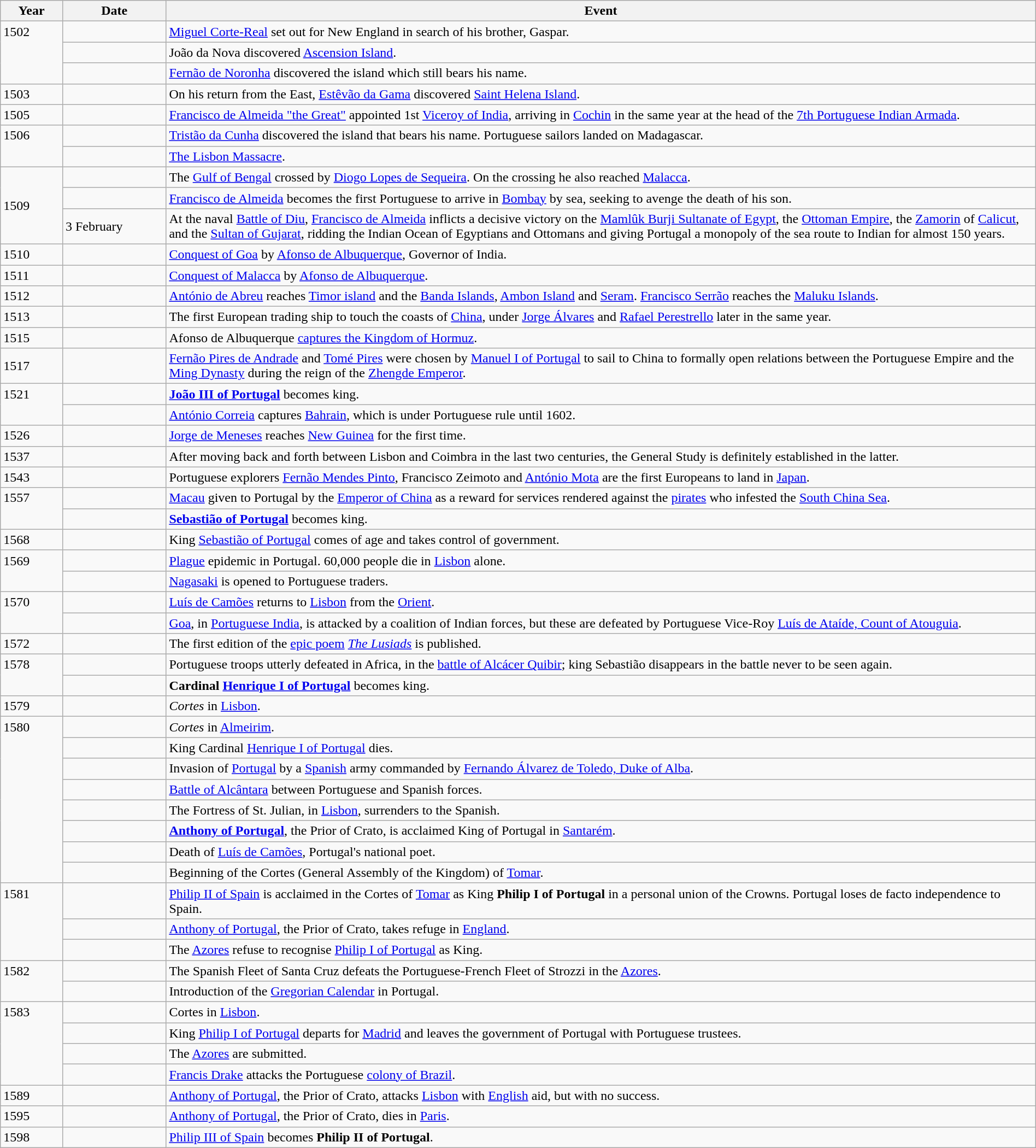<table class="wikitable" width="100%">
<tr>
<th style="width:6%">Year</th>
<th style="width:10%">Date</th>
<th>Event</th>
</tr>
<tr>
<td rowspan="3" valign="top">1502</td>
<td></td>
<td><a href='#'>Miguel Corte-Real</a> set out for New England in search of his brother, Gaspar.</td>
</tr>
<tr>
<td></td>
<td>João da Nova discovered <a href='#'>Ascension Island</a>.</td>
</tr>
<tr>
<td></td>
<td><a href='#'>Fernão de Noronha</a> discovered the island which still bears his name.</td>
</tr>
<tr>
<td>1503</td>
<td></td>
<td>On his return from the East, <a href='#'>Estêvão da Gama</a> discovered <a href='#'>Saint Helena Island</a>.</td>
</tr>
<tr>
<td>1505</td>
<td></td>
<td><a href='#'>Francisco de Almeida "the Great"</a> appointed 1st <a href='#'>Viceroy of India</a>, arriving in <a href='#'>Cochin</a> in the same year at the head of the <a href='#'>7th Portuguese Indian Armada</a>.</td>
</tr>
<tr>
<td rowspan="2" valign="top">1506</td>
<td></td>
<td><a href='#'>Tristão da Cunha</a> discovered the island that bears his name. Portuguese sailors landed on Madagascar.</td>
</tr>
<tr>
<td></td>
<td><a href='#'>The Lisbon Massacre</a>.</td>
</tr>
<tr>
<td rowspan="3">1509</td>
<td></td>
<td>The <a href='#'>Gulf of Bengal</a> crossed by <a href='#'>Diogo Lopes de Sequeira</a>. On the crossing he also reached <a href='#'>Malacca</a>.</td>
</tr>
<tr>
<td></td>
<td><a href='#'>Francisco de Almeida</a> becomes the first Portuguese to arrive in <a href='#'>Bombay</a> by sea, seeking to avenge the death of his son.</td>
</tr>
<tr>
<td>3 February</td>
<td>At the naval <a href='#'>Battle of Diu</a>, <a href='#'>Francisco de Almeida</a> inflicts a decisive victory on the <a href='#'>Mamlûk Burji Sultanate of Egypt</a>, the <a href='#'>Ottoman Empire</a>, the <a href='#'>Zamorin</a> of <a href='#'>Calicut</a>, and the <a href='#'>Sultan of Gujarat</a>, ridding the Indian Ocean of Egyptians and Ottomans and giving Portugal a monopoly of the sea route to Indian for almost 150 years.</td>
</tr>
<tr>
<td>1510</td>
<td></td>
<td><a href='#'>Conquest of Goa</a> by <a href='#'>Afonso de Albuquerque</a>, Governor of India.</td>
</tr>
<tr>
<td>1511</td>
<td></td>
<td><a href='#'>Conquest of Malacca</a> by <a href='#'>Afonso de Albuquerque</a>.</td>
</tr>
<tr>
<td>1512</td>
<td></td>
<td><a href='#'>António de Abreu</a> reaches <a href='#'>Timor island</a> and the <a href='#'>Banda Islands</a>, <a href='#'>Ambon Island</a> and <a href='#'>Seram</a>. <a href='#'>Francisco Serrão</a> reaches the <a href='#'>Maluku Islands</a>.</td>
</tr>
<tr>
<td>1513</td>
<td></td>
<td>The first European trading ship to touch the coasts of <a href='#'>China</a>, under <a href='#'>Jorge Álvares</a> and <a href='#'>Rafael Perestrello</a> later in the same year.</td>
</tr>
<tr>
<td>1515</td>
<td></td>
<td>Afonso de Albuquerque <a href='#'>captures the Kingdom of Hormuz</a>.</td>
</tr>
<tr>
<td>1517</td>
<td></td>
<td><a href='#'>Fernão Pires de Andrade</a> and <a href='#'>Tomé Pires</a> were chosen by <a href='#'>Manuel I of Portugal</a> to sail to China to formally open relations between the Portuguese Empire and the <a href='#'>Ming Dynasty</a> during the reign of the <a href='#'>Zhengde Emperor</a>.</td>
</tr>
<tr>
<td rowspan="2" valign="top">1521</td>
<td></td>
<td><strong><a href='#'>João III of Portugal</a></strong> becomes king.</td>
</tr>
<tr>
<td></td>
<td><a href='#'>António Correia</a> captures <a href='#'>Bahrain</a>, which is under Portuguese rule until 1602.</td>
</tr>
<tr>
<td>1526</td>
<td></td>
<td><a href='#'>Jorge de Meneses</a> reaches <a href='#'>New Guinea</a> for the first time.</td>
</tr>
<tr>
<td>1537</td>
<td></td>
<td>After moving back and forth between Lisbon and Coimbra in the last two centuries, the General Study is definitely established in the latter.</td>
</tr>
<tr>
<td>1543</td>
<td></td>
<td>Portuguese explorers <a href='#'>Fernão Mendes Pinto</a>, Francisco Zeimoto and <a href='#'>António Mota</a> are the first Europeans to land in <a href='#'>Japan</a>.</td>
</tr>
<tr>
<td rowspan="2" valign="top">1557</td>
<td></td>
<td><a href='#'>Macau</a> given to Portugal by the <a href='#'>Emperor of China</a> as a reward for services rendered against the <a href='#'>pirates</a> who infested the <a href='#'>South China Sea</a>.</td>
</tr>
<tr>
<td></td>
<td><strong><a href='#'>Sebastião of Portugal</a></strong> becomes king.</td>
</tr>
<tr>
<td>1568</td>
<td></td>
<td>King <a href='#'>Sebastião of Portugal</a> comes of age and takes control of government.</td>
</tr>
<tr>
<td rowspan="2" valign="top">1569</td>
<td></td>
<td><a href='#'>Plague</a> epidemic in Portugal. 60,000 people die in <a href='#'>Lisbon</a> alone.</td>
</tr>
<tr>
<td></td>
<td><a href='#'>Nagasaki</a> is opened to Portuguese traders.</td>
</tr>
<tr>
<td rowspan="2" valign="top">1570</td>
<td></td>
<td><a href='#'>Luís de Camões</a> returns to <a href='#'>Lisbon</a> from the <a href='#'>Orient</a>.</td>
</tr>
<tr>
<td></td>
<td><a href='#'>Goa</a>, in <a href='#'>Portuguese India</a>, is attacked by a coalition of Indian forces, but these are defeated by Portuguese Vice-Roy <a href='#'>Luís de Ataíde, Count of Atouguia</a>.</td>
</tr>
<tr>
<td>1572</td>
<td></td>
<td>The first edition of the <a href='#'>epic poem</a> <em><a href='#'>The Lusiads</a></em> is published.</td>
</tr>
<tr>
<td rowspan="2" valign="top">1578</td>
<td></td>
<td>Portuguese troops utterly defeated in Africa, in the <a href='#'>battle of Alcácer Quibir</a>; king Sebastião disappears in the battle never to be seen again.</td>
</tr>
<tr>
<td></td>
<td><strong>Cardinal <a href='#'>Henrique I of Portugal</a></strong> becomes king.</td>
</tr>
<tr>
<td>1579</td>
<td></td>
<td><em>Cortes</em> in <a href='#'>Lisbon</a>.</td>
</tr>
<tr>
<td rowspan="8" valign="top">1580</td>
<td></td>
<td><em>Cortes</em> in <a href='#'>Almeirim</a>.</td>
</tr>
<tr>
<td></td>
<td>King Cardinal <a href='#'>Henrique I of Portugal</a> dies.</td>
</tr>
<tr>
<td></td>
<td>Invasion of <a href='#'>Portugal</a> by a <a href='#'>Spanish</a> army commanded by <a href='#'>Fernando Álvarez de Toledo, Duke of Alba</a>.</td>
</tr>
<tr>
<td></td>
<td><a href='#'>Battle of Alcântara</a> between Portuguese and Spanish forces.</td>
</tr>
<tr>
<td></td>
<td>The Fortress of St. Julian, in <a href='#'>Lisbon</a>, surrenders to the Spanish.</td>
</tr>
<tr>
<td></td>
<td><strong><a href='#'>Anthony of Portugal</a></strong>, the Prior of Crato, is acclaimed King of Portugal in <a href='#'>Santarém</a>.</td>
</tr>
<tr>
<td></td>
<td>Death of <a href='#'>Luís de Camões</a>, Portugal's national poet.</td>
</tr>
<tr>
<td></td>
<td>Beginning of the Cortes (General Assembly of the Kingdom) of <a href='#'>Tomar</a>.</td>
</tr>
<tr>
<td rowspan="3" valign="top">1581</td>
<td></td>
<td><a href='#'>Philip II of Spain</a> is acclaimed in the Cortes of <a href='#'>Tomar</a> as King <strong>Philip I of Portugal</strong> in a personal union of the Crowns. Portugal loses de facto independence to Spain.</td>
</tr>
<tr>
<td></td>
<td><a href='#'>Anthony of Portugal</a>, the Prior of Crato, takes refuge in <a href='#'>England</a>.</td>
</tr>
<tr>
<td></td>
<td>The <a href='#'>Azores</a> refuse to recognise <a href='#'>Philip I of Portugal</a> as King.</td>
</tr>
<tr>
<td rowspan="2" valign="top">1582</td>
<td></td>
<td>The Spanish Fleet of Santa Cruz defeats the Portuguese-French Fleet of Strozzi in the <a href='#'>Azores</a>.</td>
</tr>
<tr>
<td></td>
<td>Introduction of the <a href='#'>Gregorian Calendar</a> in Portugal.</td>
</tr>
<tr>
<td rowspan="4" valign="top">1583</td>
<td></td>
<td>Cortes in <a href='#'>Lisbon</a>.</td>
</tr>
<tr>
<td></td>
<td>King <a href='#'>Philip I of Portugal</a> departs for <a href='#'>Madrid</a> and leaves the government of Portugal with Portuguese trustees.</td>
</tr>
<tr>
<td></td>
<td>The <a href='#'>Azores</a> are submitted.</td>
</tr>
<tr>
<td></td>
<td><a href='#'>Francis Drake</a> attacks the Portuguese <a href='#'>colony of Brazil</a>.</td>
</tr>
<tr>
<td>1589</td>
<td></td>
<td><a href='#'>Anthony of Portugal</a>, the Prior of Crato, attacks <a href='#'>Lisbon</a> with <a href='#'>English</a> aid, but with no success.</td>
</tr>
<tr>
<td>1595</td>
<td></td>
<td><a href='#'>Anthony of Portugal</a>, the Prior of Crato, dies in <a href='#'>Paris</a>.</td>
</tr>
<tr>
<td>1598</td>
<td></td>
<td><a href='#'>Philip III of Spain</a> becomes <strong>Philip II of Portugal</strong>.</td>
</tr>
</table>
